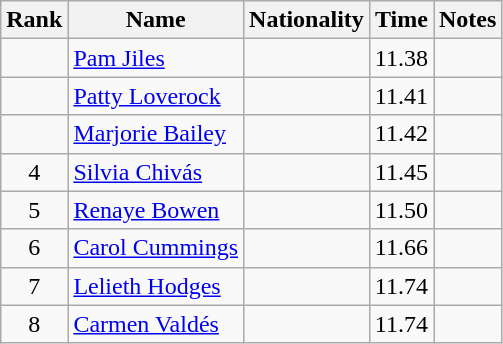<table class="wikitable sortable" style="text-align:center">
<tr>
<th>Rank</th>
<th>Name</th>
<th>Nationality</th>
<th>Time</th>
<th>Notes</th>
</tr>
<tr>
<td></td>
<td align=left><a href='#'>Pam Jiles</a></td>
<td align=left></td>
<td>11.38</td>
<td></td>
</tr>
<tr>
<td></td>
<td align=left><a href='#'>Patty Loverock</a></td>
<td align=left></td>
<td>11.41</td>
<td></td>
</tr>
<tr>
<td></td>
<td align=left><a href='#'>Marjorie Bailey</a></td>
<td align=left></td>
<td>11.42</td>
<td></td>
</tr>
<tr>
<td>4</td>
<td align=left><a href='#'>Silvia Chivás</a></td>
<td align=left></td>
<td>11.45</td>
<td></td>
</tr>
<tr>
<td>5</td>
<td align=left><a href='#'>Renaye Bowen</a></td>
<td align=left></td>
<td>11.50</td>
<td></td>
</tr>
<tr>
<td>6</td>
<td align=left><a href='#'>Carol Cummings</a></td>
<td align=left></td>
<td>11.66</td>
<td></td>
</tr>
<tr>
<td>7</td>
<td align=left><a href='#'>Lelieth Hodges</a></td>
<td align=left></td>
<td>11.74</td>
<td></td>
</tr>
<tr>
<td>8</td>
<td align=left><a href='#'>Carmen Valdés</a></td>
<td align=left></td>
<td>11.74</td>
<td></td>
</tr>
</table>
